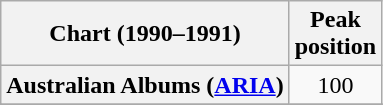<table class="wikitable sortable plainrowheaders">
<tr>
<th scope="col">Chart (1990–1991)</th>
<th scope="col">Peak<br>position</th>
</tr>
<tr>
<th scope="row">Australian Albums (<a href='#'>ARIA</a>)</th>
<td align="center">100</td>
</tr>
<tr>
</tr>
<tr>
</tr>
<tr>
</tr>
</table>
